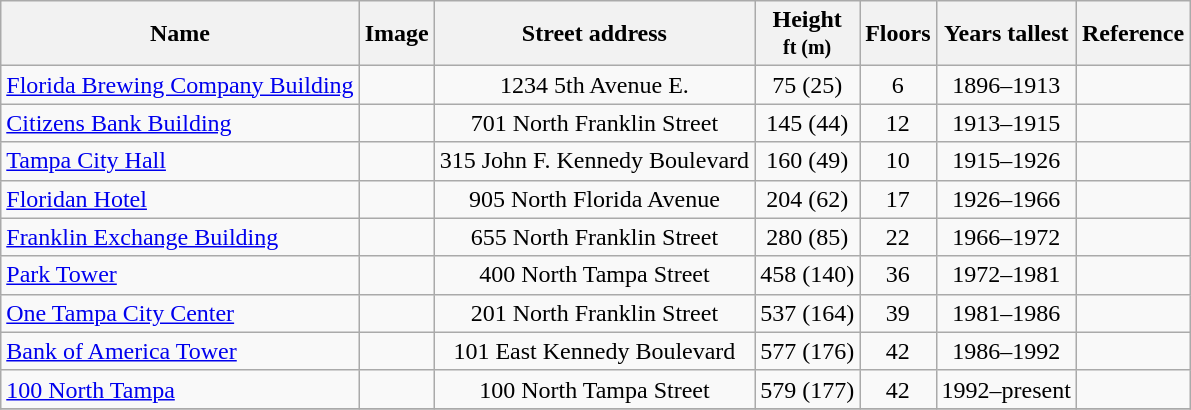<table class="wikitable sortable" style="text-align:center;">
<tr>
<th scope=col>Name</th>
<th>Image</th>
<th scope=col>Street address</th>
<th scope=col>Height<br><small>ft (m)</small></th>
<th scope=col>Floors</th>
<th scope="col">Years tallest</th>
<th scope=col class="unsortable">Reference</th>
</tr>
<tr>
<td align=left><a href='#'>Florida Brewing Company Building</a></td>
<td></td>
<td>1234 5th Avenue E.</td>
<td>75 (25)</td>
<td>6</td>
<td>1896–1913</td>
<td></td>
</tr>
<tr>
<td align=left><a href='#'>Citizens Bank Building</a></td>
<td></td>
<td>701 North Franklin Street</td>
<td>145 (44)</td>
<td>12</td>
<td>1913–1915</td>
<td></td>
</tr>
<tr>
<td align=left><a href='#'>Tampa City Hall</a></td>
<td></td>
<td>315 John F. Kennedy Boulevard</td>
<td>160 (49)</td>
<td>10</td>
<td>1915–1926</td>
<td></td>
</tr>
<tr>
<td align=left><a href='#'>Floridan Hotel</a></td>
<td></td>
<td>905 North Florida Avenue</td>
<td>204 (62)</td>
<td>17</td>
<td>1926–1966</td>
<td></td>
</tr>
<tr>
<td align=left><a href='#'>Franklin Exchange Building</a></td>
<td></td>
<td>655 North Franklin Street</td>
<td>280 (85)</td>
<td>22</td>
<td>1966–1972</td>
<td></td>
</tr>
<tr>
<td align=left><a href='#'>Park Tower</a></td>
<td></td>
<td>400 North Tampa Street</td>
<td>458 (140)</td>
<td>36</td>
<td>1972–1981</td>
<td></td>
</tr>
<tr>
<td align=left><a href='#'>One Tampa City Center</a></td>
<td></td>
<td>201 North Franklin Street</td>
<td>537 (164)</td>
<td>39</td>
<td>1981–1986</td>
<td></td>
</tr>
<tr>
<td align=left><a href='#'>Bank of America Tower</a></td>
<td></td>
<td>101 East Kennedy Boulevard</td>
<td>577 (176)</td>
<td>42</td>
<td>1986–1992</td>
<td></td>
</tr>
<tr>
<td align=left><a href='#'>100 North Tampa</a></td>
<td></td>
<td>100 North Tampa Street</td>
<td>579 (177)</td>
<td>42</td>
<td>1992–present</td>
<td></td>
</tr>
<tr>
</tr>
</table>
